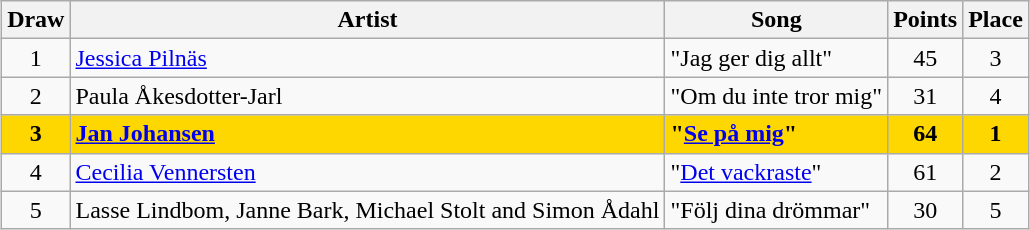<table class="sortable wikitable" style="margin: 1em auto 1em auto; text-align:center">
<tr>
<th>Draw</th>
<th>Artist</th>
<th>Song</th>
<th>Points</th>
<th>Place</th>
</tr>
<tr>
<td>1</td>
<td align="left"><a href='#'>Jessica Pilnäs</a></td>
<td align="left">"Jag ger dig allt"</td>
<td>45</td>
<td>3</td>
</tr>
<tr>
<td>2</td>
<td align="left">Paula Åkesdotter-Jarl</td>
<td align="left">"Om du inte tror mig"</td>
<td>31</td>
<td>4</td>
</tr>
<tr style="font-weight:bold; background: gold;">
<td>3</td>
<td align="left"><a href='#'>Jan Johansen</a></td>
<td align="left">"<a href='#'>Se på mig</a>"</td>
<td>64</td>
<td>1</td>
</tr>
<tr>
<td>4</td>
<td align="left"><a href='#'>Cecilia Vennersten</a></td>
<td align="left">"<a href='#'>Det vackraste</a>"</td>
<td>61</td>
<td>2</td>
</tr>
<tr>
<td>5</td>
<td align="left">Lasse Lindbom, Janne Bark, Michael Stolt and Simon Ådahl</td>
<td align="left">"Följ dina drömmar"</td>
<td>30</td>
<td>5</td>
</tr>
</table>
